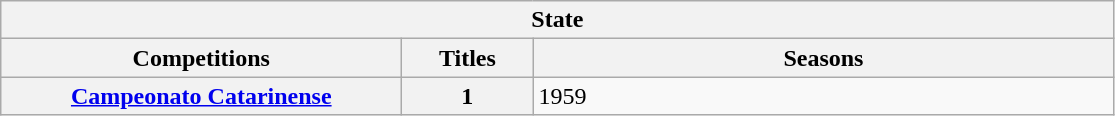<table class="wikitable">
<tr>
<th colspan="3">State</th>
</tr>
<tr>
<th style="width:260px">Competitions</th>
<th style="width:80px">Titles</th>
<th style="width:380px">Seasons</th>
</tr>
<tr>
<th><a href='#'>Campeonato Catarinense</a></th>
<th>1</th>
<td>1959</td>
</tr>
</table>
